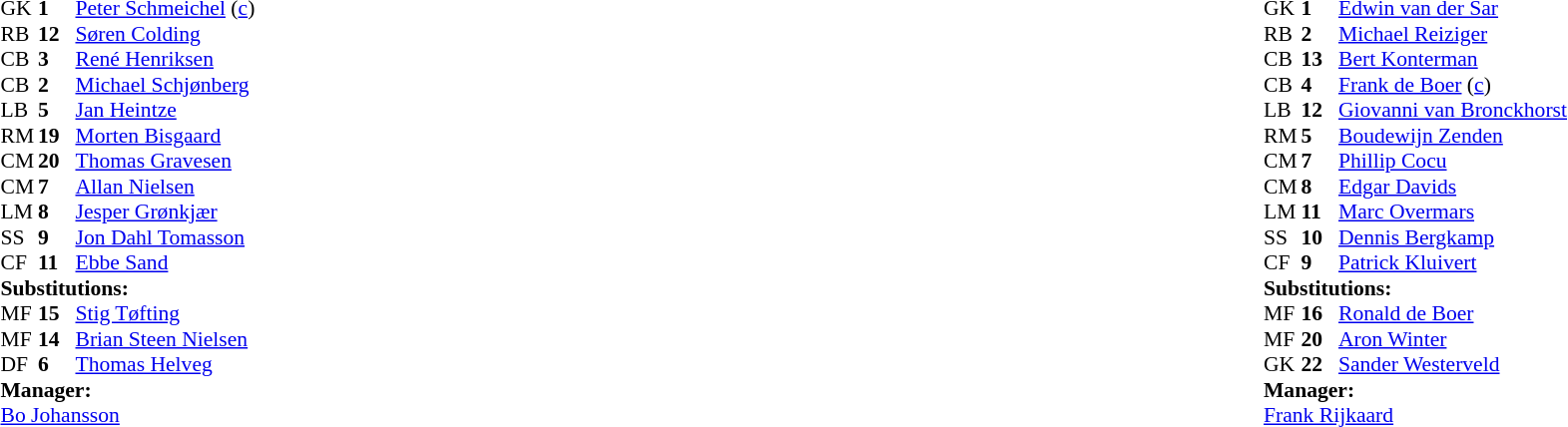<table style="width:100%;">
<tr>
<td style="vertical-align:top; width:40%;"><br><table style="font-size:90%" cellspacing="0" cellpadding="0">
<tr>
<th width="25"></th>
<th width="25"></th>
</tr>
<tr>
<td>GK</td>
<td><strong>1</strong></td>
<td><a href='#'>Peter Schmeichel</a> (<a href='#'>c</a>)</td>
</tr>
<tr>
<td>RB</td>
<td><strong>12</strong></td>
<td><a href='#'>Søren Colding</a></td>
</tr>
<tr>
<td>CB</td>
<td><strong>3</strong></td>
<td><a href='#'>René Henriksen</a></td>
</tr>
<tr>
<td>CB</td>
<td><strong>2</strong></td>
<td><a href='#'>Michael Schjønberg</a></td>
<td></td>
<td></td>
</tr>
<tr>
<td>LB</td>
<td><strong>5</strong></td>
<td><a href='#'>Jan Heintze</a></td>
</tr>
<tr>
<td>RM</td>
<td><strong>19</strong></td>
<td><a href='#'>Morten Bisgaard</a></td>
</tr>
<tr>
<td>CM</td>
<td><strong>20</strong></td>
<td><a href='#'>Thomas Gravesen</a></td>
<td></td>
<td></td>
</tr>
<tr>
<td>CM</td>
<td><strong>7</strong></td>
<td><a href='#'>Allan Nielsen</a></td>
<td></td>
<td></td>
</tr>
<tr>
<td>LM</td>
<td><strong>8</strong></td>
<td><a href='#'>Jesper Grønkjær</a></td>
</tr>
<tr>
<td>SS</td>
<td><strong>9</strong></td>
<td><a href='#'>Jon Dahl Tomasson</a></td>
</tr>
<tr>
<td>CF</td>
<td><strong>11</strong></td>
<td><a href='#'>Ebbe Sand</a></td>
</tr>
<tr>
<td colspan=3><strong>Substitutions:</strong></td>
</tr>
<tr>
<td>MF</td>
<td><strong>15</strong></td>
<td><a href='#'>Stig Tøfting</a></td>
<td></td>
<td></td>
</tr>
<tr>
<td>MF</td>
<td><strong>14</strong></td>
<td><a href='#'>Brian Steen Nielsen</a></td>
<td></td>
<td></td>
</tr>
<tr>
<td>DF</td>
<td><strong>6</strong></td>
<td><a href='#'>Thomas Helveg</a></td>
<td></td>
<td></td>
</tr>
<tr>
<td colspan=3><strong>Manager:</strong></td>
</tr>
<tr>
<td colspan=3> <a href='#'>Bo Johansson</a></td>
</tr>
</table>
</td>
<td valign="top"></td>
<td style="vertical-align:top; width:50%;"><br><table style="font-size:90%; margin:auto;" cellspacing="0" cellpadding="0">
<tr>
<th width=25></th>
<th width=25></th>
</tr>
<tr>
<td>GK</td>
<td><strong>1</strong></td>
<td><a href='#'>Edwin van der Sar</a></td>
<td></td>
<td></td>
</tr>
<tr>
<td>RB</td>
<td><strong>2</strong></td>
<td><a href='#'>Michael Reiziger</a></td>
<td></td>
</tr>
<tr>
<td>CB</td>
<td><strong>13</strong></td>
<td><a href='#'>Bert Konterman</a></td>
<td></td>
</tr>
<tr>
<td>CB</td>
<td><strong>4</strong></td>
<td><a href='#'>Frank de Boer</a> (<a href='#'>c</a>)</td>
</tr>
<tr>
<td>LB</td>
<td><strong>12</strong></td>
<td><a href='#'>Giovanni van Bronckhorst</a></td>
<td></td>
</tr>
<tr>
<td>RM</td>
<td><strong>5</strong></td>
<td><a href='#'>Boudewijn Zenden</a></td>
</tr>
<tr>
<td>CM</td>
<td><strong>7</strong></td>
<td><a href='#'>Phillip Cocu</a></td>
</tr>
<tr>
<td>CM</td>
<td><strong>8</strong></td>
<td><a href='#'>Edgar Davids</a></td>
</tr>
<tr>
<td>LM</td>
<td><strong>11</strong></td>
<td><a href='#'>Marc Overmars</a></td>
<td></td>
<td></td>
</tr>
<tr>
<td>SS</td>
<td><strong>10</strong></td>
<td><a href='#'>Dennis Bergkamp</a></td>
<td></td>
<td></td>
</tr>
<tr>
<td>CF</td>
<td><strong>9</strong></td>
<td><a href='#'>Patrick Kluivert</a></td>
</tr>
<tr>
<td colspan=3><strong>Substitutions:</strong></td>
</tr>
<tr>
<td>MF</td>
<td><strong>16</strong></td>
<td><a href='#'>Ronald de Boer</a></td>
<td></td>
<td></td>
</tr>
<tr>
<td>MF</td>
<td><strong>20</strong></td>
<td><a href='#'>Aron Winter</a></td>
<td></td>
<td></td>
</tr>
<tr>
<td>GK</td>
<td><strong>22</strong></td>
<td><a href='#'>Sander Westerveld</a></td>
<td></td>
<td></td>
</tr>
<tr>
<td colspan=3><strong>Manager:</strong></td>
</tr>
<tr>
<td colspan=3><a href='#'>Frank Rijkaard</a></td>
</tr>
</table>
</td>
</tr>
</table>
